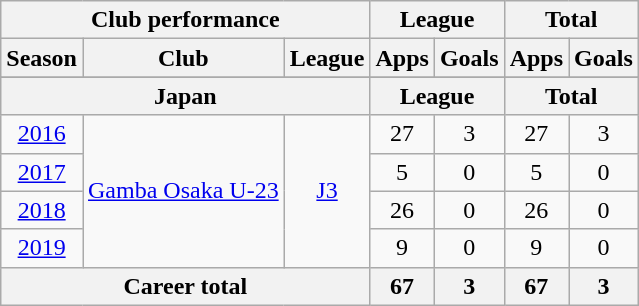<table class="wikitable" style="text-align:center">
<tr>
<th colspan=3>Club performance</th>
<th colspan=2>League</th>
<th colspan=2>Total</th>
</tr>
<tr>
<th>Season</th>
<th>Club</th>
<th>League</th>
<th>Apps</th>
<th>Goals</th>
<th>Apps</th>
<th>Goals</th>
</tr>
<tr>
</tr>
<tr>
<th colspan=3>Japan</th>
<th colspan=2>League</th>
<th colspan=2>Total</th>
</tr>
<tr>
<td><a href='#'>2016</a></td>
<td rowspan="4"><a href='#'>Gamba Osaka U-23</a></td>
<td rowspan="4"><a href='#'>J3</a></td>
<td>27</td>
<td>3</td>
<td>27</td>
<td>3</td>
</tr>
<tr>
<td><a href='#'>2017</a></td>
<td>5</td>
<td>0</td>
<td>5</td>
<td>0</td>
</tr>
<tr>
<td><a href='#'>2018</a></td>
<td>26</td>
<td>0</td>
<td>26</td>
<td>0</td>
</tr>
<tr>
<td><a href='#'>2019</a></td>
<td>9</td>
<td>0</td>
<td>9</td>
<td>0</td>
</tr>
<tr>
<th colspan=3>Career total</th>
<th>67</th>
<th>3</th>
<th>67</th>
<th>3</th>
</tr>
</table>
